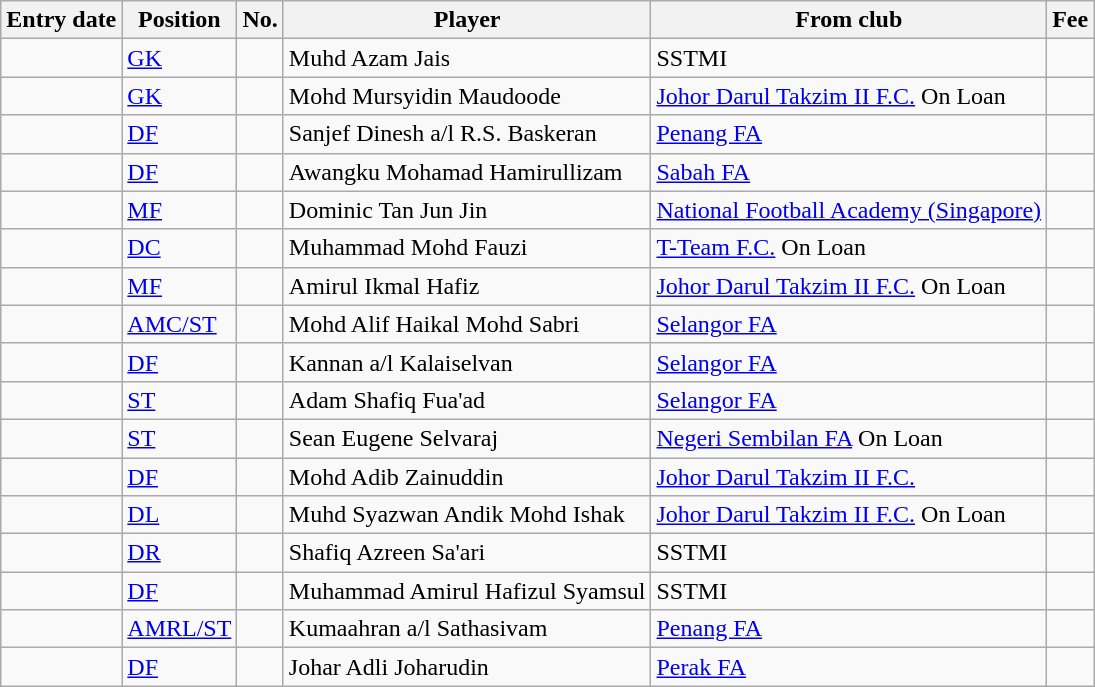<table class="wikitable sortable">
<tr>
<th>Entry date</th>
<th>Position</th>
<th>No.</th>
<th>Player</th>
<th>From club</th>
<th>Fee</th>
</tr>
<tr>
<td></td>
<td align="left"><a href='#'>GK</a></td>
<td align="left"></td>
<td align="left"> Muhd Azam Jais</td>
<td align="left"> SSTMI</td>
<td align=right></td>
</tr>
<tr>
<td></td>
<td align="left"><a href='#'>GK</a></td>
<td align="left"></td>
<td align="left"> Mohd Mursyidin Maudoode</td>
<td align="left"> <a href='#'>Johor Darul Takzim II F.C.</a> On Loan</td>
<td align=right></td>
</tr>
<tr>
<td></td>
<td align="left"><a href='#'>DF</a></td>
<td align="left"></td>
<td align="left"> Sanjef Dinesh a/l R.S. Baskeran</td>
<td align="left"> <a href='#'>Penang FA</a></td>
<td align=right></td>
</tr>
<tr>
<td></td>
<td align="left"><a href='#'>DF</a></td>
<td align="left"></td>
<td align="left"> Awangku Mohamad Hamirullizam</td>
<td align="left"> <a href='#'>Sabah FA</a></td>
<td align=right></td>
</tr>
<tr>
<td></td>
<td align="left"><a href='#'>MF</a></td>
<td align="left"></td>
<td align="left"> Dominic Tan Jun Jin</td>
<td align="left"> <a href='#'>National Football Academy (Singapore)</a></td>
<td align=right></td>
</tr>
<tr>
<td></td>
<td align="left"><a href='#'>DC</a></td>
<td align="left"></td>
<td align="left"> Muhammad Mohd Fauzi</td>
<td align="left"> <a href='#'>T-Team F.C.</a> On Loan</td>
<td align=right></td>
</tr>
<tr>
<td></td>
<td align="left"><a href='#'>MF</a></td>
<td align="left"></td>
<td align="left"> Amirul Ikmal Hafiz</td>
<td align="left"> <a href='#'>Johor Darul Takzim II F.C.</a> On Loan</td>
<td align=right></td>
</tr>
<tr>
<td></td>
<td align="left"><a href='#'>AMC/ST</a></td>
<td align="left"></td>
<td align="left"> Mohd Alif Haikal Mohd Sabri</td>
<td align="left"> <a href='#'>Selangor FA</a></td>
<td align=right></td>
</tr>
<tr>
<td></td>
<td align="left"><a href='#'>DF</a></td>
<td align="left"></td>
<td align="left"> Kannan a/l Kalaiselvan</td>
<td align="left"> <a href='#'>Selangor FA</a></td>
<td align=right></td>
</tr>
<tr>
<td></td>
<td align="left"><a href='#'>ST</a></td>
<td align="left"></td>
<td align="left"> Adam Shafiq Fua'ad</td>
<td align="left"> <a href='#'>Selangor FA</a></td>
<td align=right></td>
</tr>
<tr>
<td></td>
<td align="left"><a href='#'>ST</a></td>
<td align="left"></td>
<td align="left"> Sean Eugene Selvaraj</td>
<td align="left"> <a href='#'>Negeri Sembilan FA</a> On Loan</td>
<td align=right></td>
</tr>
<tr>
<td></td>
<td align="left"><a href='#'>DF</a></td>
<td align="left"></td>
<td align="left"> Mohd Adib Zainuddin</td>
<td align="left"> <a href='#'>Johor Darul Takzim II F.C.</a></td>
<td align=right></td>
</tr>
<tr>
<td></td>
<td align="left"><a href='#'>DL</a></td>
<td align="left"></td>
<td align="left"> Muhd Syazwan Andik Mohd Ishak</td>
<td align="left"> <a href='#'>Johor Darul Takzim II F.C.</a> On Loan</td>
<td align=right></td>
</tr>
<tr>
<td></td>
<td align="left"><a href='#'>DR</a></td>
<td align="left"></td>
<td align="left"> Shafiq Azreen Sa'ari</td>
<td align="left"> SSTMI</td>
<td align=right></td>
</tr>
<tr>
<td></td>
<td align="left"><a href='#'>DF</a></td>
<td align="left"></td>
<td align="left"> Muhammad Amirul Hafizul Syamsul</td>
<td align="left"> SSTMI</td>
<td align=right></td>
</tr>
<tr>
<td></td>
<td align="left"><a href='#'>AMRL/ST</a></td>
<td align="left"></td>
<td align="left"> Kumaahran a/l Sathasivam</td>
<td align="left"> <a href='#'>Penang FA</a></td>
<td align=right></td>
</tr>
<tr>
<td></td>
<td align="left"><a href='#'>DF</a></td>
<td align="left"></td>
<td align="left"> Johar Adli Joharudin</td>
<td align="left"> <a href='#'>Perak FA</a></td>
<td align=right></td>
</tr>
</table>
